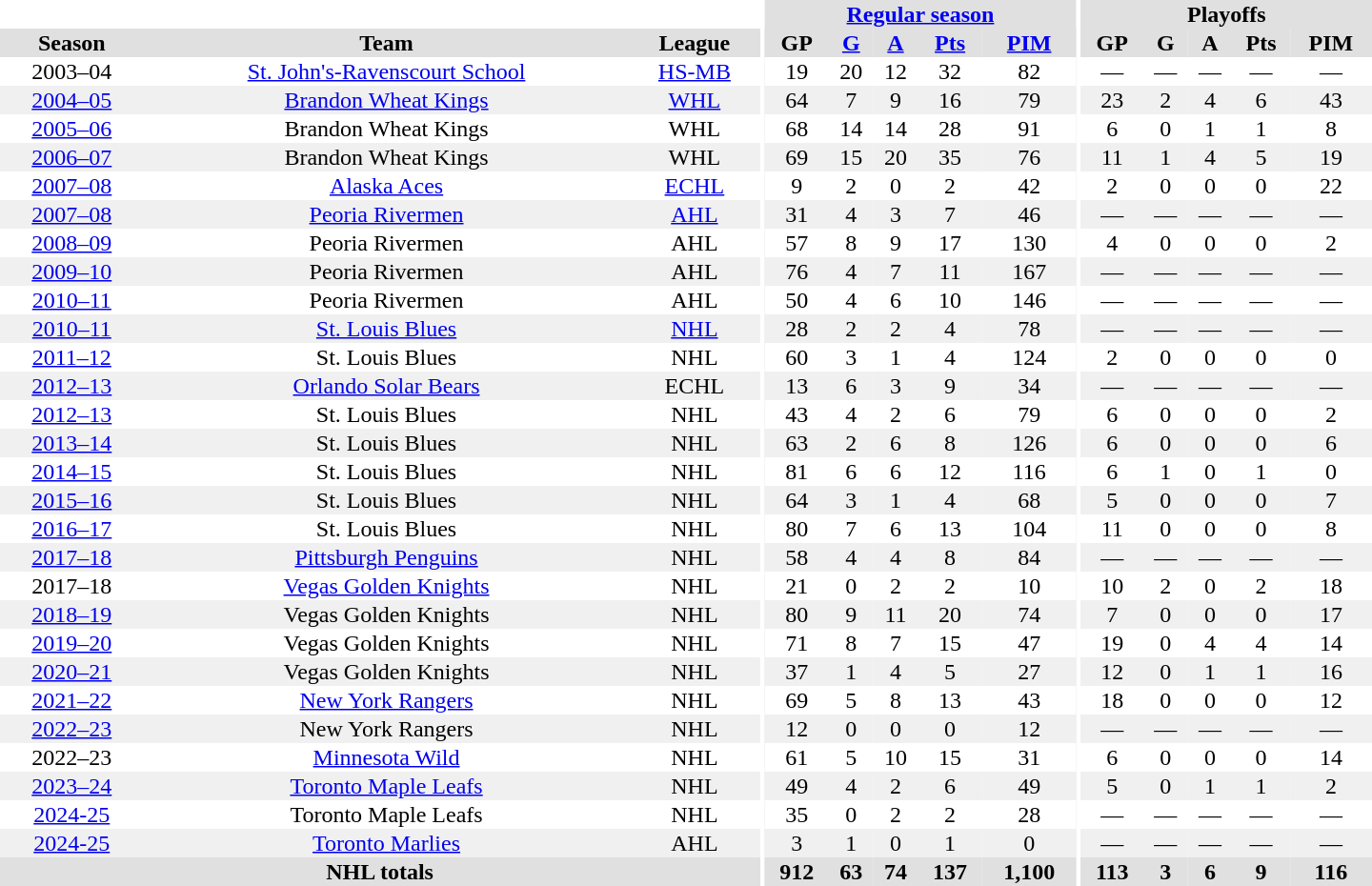<table border="0" cellpadding="1" cellspacing="0" style="text-align:center; width:60em;">
<tr bgcolor="#e0e0e0">
<th colspan="3" bgcolor="#ffffff"></th>
<th rowspan="101" bgcolor="#ffffff"></th>
<th colspan="5"><a href='#'>Regular season</a></th>
<th rowspan="101" bgcolor="#ffffff"></th>
<th colspan="5">Playoffs</th>
</tr>
<tr bgcolor="#e0e0e0">
<th>Season</th>
<th>Team</th>
<th>League</th>
<th>GP</th>
<th><a href='#'>G</a></th>
<th><a href='#'>A</a></th>
<th><a href='#'>Pts</a></th>
<th><a href='#'>PIM</a></th>
<th>GP</th>
<th>G</th>
<th>A</th>
<th>Pts</th>
<th>PIM</th>
</tr>
<tr>
<td>2003–04</td>
<td><a href='#'>St. John's-Ravenscourt School</a></td>
<td><a href='#'>HS-MB</a></td>
<td>19</td>
<td>20</td>
<td>12</td>
<td>32</td>
<td>82</td>
<td>—</td>
<td>—</td>
<td>—</td>
<td>—</td>
<td>—</td>
</tr>
<tr bgcolor="#f0f0f0">
<td><a href='#'>2004–05</a></td>
<td><a href='#'>Brandon Wheat Kings</a></td>
<td><a href='#'>WHL</a></td>
<td>64</td>
<td>7</td>
<td>9</td>
<td>16</td>
<td>79</td>
<td>23</td>
<td>2</td>
<td>4</td>
<td>6</td>
<td>43</td>
</tr>
<tr>
<td><a href='#'>2005–06</a></td>
<td>Brandon Wheat Kings</td>
<td>WHL</td>
<td>68</td>
<td>14</td>
<td>14</td>
<td>28</td>
<td>91</td>
<td>6</td>
<td>0</td>
<td>1</td>
<td>1</td>
<td>8</td>
</tr>
<tr bgcolor="#f0f0f0">
<td><a href='#'>2006–07</a></td>
<td>Brandon Wheat Kings</td>
<td>WHL</td>
<td>69</td>
<td>15</td>
<td>20</td>
<td>35</td>
<td>76</td>
<td>11</td>
<td>1</td>
<td>4</td>
<td>5</td>
<td>19</td>
</tr>
<tr>
<td><a href='#'>2007–08</a></td>
<td><a href='#'>Alaska Aces</a></td>
<td><a href='#'>ECHL</a></td>
<td>9</td>
<td>2</td>
<td>0</td>
<td>2</td>
<td>42</td>
<td>2</td>
<td>0</td>
<td>0</td>
<td>0</td>
<td>22</td>
</tr>
<tr bgcolor="#f0f0f0">
<td><a href='#'>2007–08</a></td>
<td><a href='#'>Peoria Rivermen</a></td>
<td><a href='#'>AHL</a></td>
<td>31</td>
<td>4</td>
<td>3</td>
<td>7</td>
<td>46</td>
<td>—</td>
<td>—</td>
<td>—</td>
<td>—</td>
<td>—</td>
</tr>
<tr>
<td><a href='#'>2008–09</a></td>
<td>Peoria Rivermen</td>
<td>AHL</td>
<td>57</td>
<td>8</td>
<td>9</td>
<td>17</td>
<td>130</td>
<td>4</td>
<td>0</td>
<td>0</td>
<td>0</td>
<td>2</td>
</tr>
<tr bgcolor="#f0f0f0">
<td><a href='#'>2009–10</a></td>
<td>Peoria Rivermen</td>
<td>AHL</td>
<td>76</td>
<td>4</td>
<td>7</td>
<td>11</td>
<td>167</td>
<td>—</td>
<td>—</td>
<td>—</td>
<td>—</td>
<td>—</td>
</tr>
<tr>
<td><a href='#'>2010–11</a></td>
<td>Peoria Rivermen</td>
<td>AHL</td>
<td>50</td>
<td>4</td>
<td>6</td>
<td>10</td>
<td>146</td>
<td>—</td>
<td>—</td>
<td>—</td>
<td>—</td>
<td>—</td>
</tr>
<tr bgcolor="#f0f0f0">
<td><a href='#'>2010–11</a></td>
<td><a href='#'>St. Louis Blues</a></td>
<td><a href='#'>NHL</a></td>
<td>28</td>
<td>2</td>
<td>2</td>
<td>4</td>
<td>78</td>
<td>—</td>
<td>—</td>
<td>—</td>
<td>—</td>
<td>—</td>
</tr>
<tr>
<td><a href='#'>2011–12</a></td>
<td>St. Louis Blues</td>
<td>NHL</td>
<td>60</td>
<td>3</td>
<td>1</td>
<td>4</td>
<td>124</td>
<td>2</td>
<td>0</td>
<td>0</td>
<td>0</td>
<td>0</td>
</tr>
<tr bgcolor="#f0f0f0">
<td><a href='#'>2012–13</a></td>
<td><a href='#'>Orlando Solar Bears</a></td>
<td>ECHL</td>
<td>13</td>
<td>6</td>
<td>3</td>
<td>9</td>
<td>34</td>
<td>—</td>
<td>—</td>
<td>—</td>
<td>—</td>
<td>—</td>
</tr>
<tr>
<td><a href='#'>2012–13</a></td>
<td>St. Louis Blues</td>
<td>NHL</td>
<td>43</td>
<td>4</td>
<td>2</td>
<td>6</td>
<td>79</td>
<td>6</td>
<td>0</td>
<td>0</td>
<td>0</td>
<td>2</td>
</tr>
<tr bgcolor="#f0f0f0">
<td><a href='#'>2013–14</a></td>
<td>St. Louis Blues</td>
<td>NHL</td>
<td>63</td>
<td>2</td>
<td>6</td>
<td>8</td>
<td>126</td>
<td>6</td>
<td>0</td>
<td>0</td>
<td>0</td>
<td>6</td>
</tr>
<tr>
<td><a href='#'>2014–15</a></td>
<td>St. Louis Blues</td>
<td>NHL</td>
<td>81</td>
<td>6</td>
<td>6</td>
<td>12</td>
<td>116</td>
<td>6</td>
<td>1</td>
<td>0</td>
<td>1</td>
<td>0</td>
</tr>
<tr bgcolor="#f0f0f0">
<td><a href='#'>2015–16</a></td>
<td>St. Louis Blues</td>
<td>NHL</td>
<td>64</td>
<td>3</td>
<td>1</td>
<td>4</td>
<td>68</td>
<td>5</td>
<td>0</td>
<td>0</td>
<td>0</td>
<td>7</td>
</tr>
<tr>
<td><a href='#'>2016–17</a></td>
<td>St. Louis Blues</td>
<td>NHL</td>
<td>80</td>
<td>7</td>
<td>6</td>
<td>13</td>
<td>104</td>
<td>11</td>
<td>0</td>
<td>0</td>
<td>0</td>
<td>8</td>
</tr>
<tr bgcolor="#f0f0f0">
<td><a href='#'>2017–18</a></td>
<td><a href='#'>Pittsburgh Penguins</a></td>
<td>NHL</td>
<td>58</td>
<td>4</td>
<td>4</td>
<td>8</td>
<td>84</td>
<td>—</td>
<td>—</td>
<td>—</td>
<td>—</td>
<td>—</td>
</tr>
<tr>
<td>2017–18</td>
<td><a href='#'>Vegas Golden Knights</a></td>
<td>NHL</td>
<td>21</td>
<td>0</td>
<td>2</td>
<td>2</td>
<td>10</td>
<td>10</td>
<td>2</td>
<td>0</td>
<td>2</td>
<td>18</td>
</tr>
<tr bgcolor="#f0f0f0">
<td><a href='#'>2018–19</a></td>
<td>Vegas Golden Knights</td>
<td>NHL</td>
<td>80</td>
<td>9</td>
<td>11</td>
<td>20</td>
<td>74</td>
<td>7</td>
<td>0</td>
<td>0</td>
<td>0</td>
<td>17</td>
</tr>
<tr>
<td><a href='#'>2019–20</a></td>
<td>Vegas Golden Knights</td>
<td>NHL</td>
<td>71</td>
<td>8</td>
<td>7</td>
<td>15</td>
<td>47</td>
<td>19</td>
<td>0</td>
<td>4</td>
<td>4</td>
<td>14</td>
</tr>
<tr bgcolor="#f0f0f0">
<td><a href='#'>2020–21</a></td>
<td>Vegas Golden Knights</td>
<td>NHL</td>
<td>37</td>
<td>1</td>
<td>4</td>
<td>5</td>
<td>27</td>
<td>12</td>
<td>0</td>
<td>1</td>
<td>1</td>
<td>16</td>
</tr>
<tr>
<td><a href='#'>2021–22</a></td>
<td><a href='#'>New York Rangers</a></td>
<td>NHL</td>
<td>69</td>
<td>5</td>
<td>8</td>
<td>13</td>
<td>43</td>
<td>18</td>
<td>0</td>
<td>0</td>
<td>0</td>
<td>12</td>
</tr>
<tr bgcolor="#f0f0f0">
<td><a href='#'>2022–23</a></td>
<td>New York Rangers</td>
<td>NHL</td>
<td>12</td>
<td>0</td>
<td>0</td>
<td>0</td>
<td>12</td>
<td>—</td>
<td>—</td>
<td>—</td>
<td>—</td>
<td>—</td>
</tr>
<tr>
<td>2022–23</td>
<td><a href='#'>Minnesota Wild</a></td>
<td>NHL</td>
<td>61</td>
<td>5</td>
<td>10</td>
<td>15</td>
<td>31</td>
<td>6</td>
<td>0</td>
<td>0</td>
<td>0</td>
<td>14</td>
</tr>
<tr bgcolor="#f0f0f0">
<td><a href='#'>2023–24</a></td>
<td><a href='#'>Toronto Maple Leafs</a></td>
<td>NHL</td>
<td>49</td>
<td>4</td>
<td>2</td>
<td>6</td>
<td>49</td>
<td>5</td>
<td>0</td>
<td>1</td>
<td>1</td>
<td>2</td>
</tr>
<tr>
<td><a href='#'>2024-25</a></td>
<td>Toronto Maple Leafs</td>
<td>NHL</td>
<td>35</td>
<td>0</td>
<td>2</td>
<td>2</td>
<td>28</td>
<td>—</td>
<td>—</td>
<td>—</td>
<td>—</td>
<td>—</td>
</tr>
<tr bgcolor="#f0f0f0">
<td><a href='#'>2024-25</a></td>
<td><a href='#'>Toronto Marlies</a></td>
<td>AHL</td>
<td>3</td>
<td>1</td>
<td>0</td>
<td>1</td>
<td>0</td>
<td>—</td>
<td>—</td>
<td>—</td>
<td>—</td>
<td>—</td>
</tr>
<tr bgcolor="#e0e0e0">
<th colspan="3">NHL totals</th>
<th>912</th>
<th>63</th>
<th>74</th>
<th>137</th>
<th>1,100</th>
<th>113</th>
<th>3</th>
<th>6</th>
<th>9</th>
<th>116</th>
</tr>
</table>
